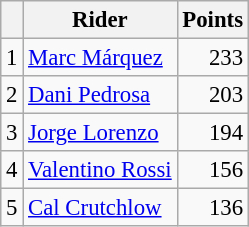<table class="wikitable" style="font-size: 95%;">
<tr>
<th></th>
<th>Rider</th>
<th>Points</th>
</tr>
<tr>
<td align=center>1</td>
<td> <a href='#'>Marc Márquez</a></td>
<td align=right>233</td>
</tr>
<tr>
<td align=center>2</td>
<td> <a href='#'>Dani Pedrosa</a></td>
<td align=right>203</td>
</tr>
<tr>
<td align=center>3</td>
<td> <a href='#'>Jorge Lorenzo</a></td>
<td align=right>194</td>
</tr>
<tr>
<td align=center>4</td>
<td> <a href='#'>Valentino Rossi</a></td>
<td align=right>156</td>
</tr>
<tr>
<td align=center>5</td>
<td> <a href='#'>Cal Crutchlow</a></td>
<td align=right>136</td>
</tr>
</table>
